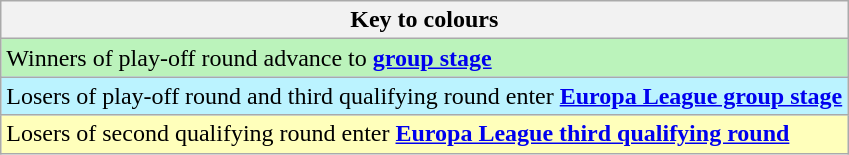<table class="wikitable">
<tr>
<th>Key to colours</th>
</tr>
<tr bgcolor=#BBF3BB>
<td>Winners of play-off round advance to <strong><a href='#'>group stage</a></strong></td>
</tr>
<tr bgcolor=#BBF3FF>
<td>Losers of play-off round and third qualifying round enter <strong><a href='#'>Europa League group stage</a></strong></td>
</tr>
<tr bgcolor=#FFFFBB>
<td>Losers of second qualifying round enter <strong><a href='#'>Europa League third qualifying round</a></strong></td>
</tr>
</table>
